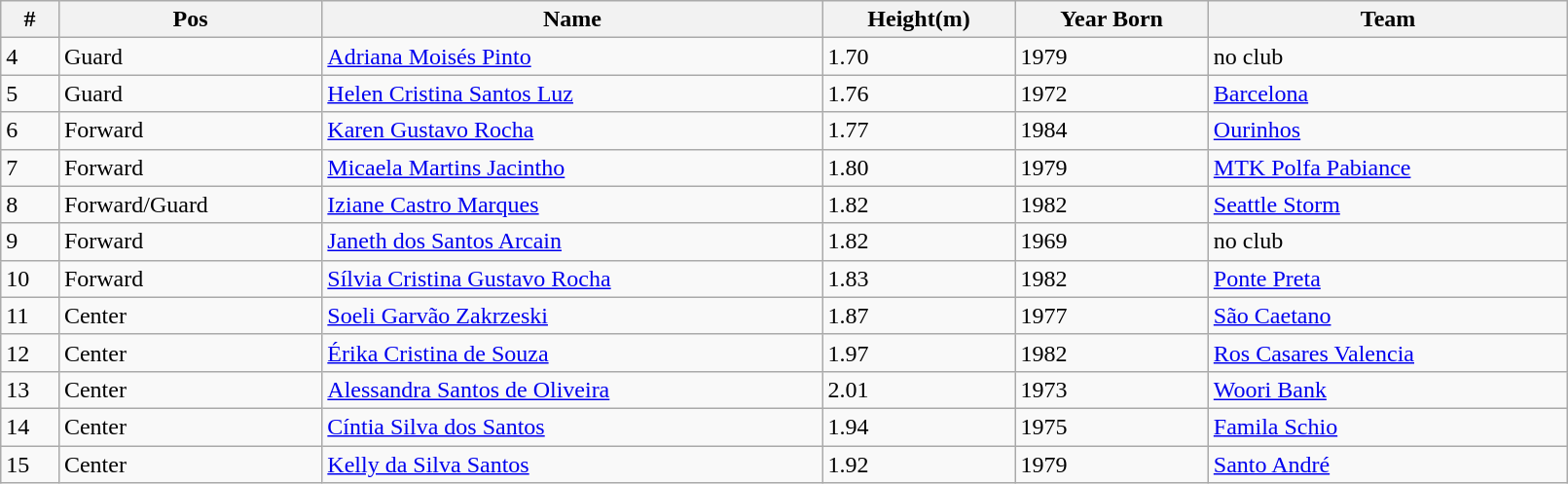<table class="wikitable" width=85%>
<tr>
<th>#</th>
<th>Pos</th>
<th>Name</th>
<th>Height(m)</th>
<th>Year Born</th>
<th>Team</th>
</tr>
<tr>
<td>4</td>
<td>Guard</td>
<td><a href='#'>Adriana Moisés Pinto</a></td>
<td>1.70</td>
<td>1979</td>
<td>no club</td>
</tr>
<tr>
<td>5</td>
<td>Guard</td>
<td><a href='#'>Helen Cristina Santos Luz</a></td>
<td>1.76</td>
<td>1972</td>
<td> <a href='#'>Barcelona</a></td>
</tr>
<tr>
<td>6</td>
<td>Forward</td>
<td><a href='#'>Karen Gustavo Rocha</a></td>
<td>1.77</td>
<td>1984</td>
<td> <a href='#'>Ourinhos</a></td>
</tr>
<tr>
<td>7</td>
<td>Forward</td>
<td><a href='#'>Micaela Martins Jacintho</a></td>
<td>1.80</td>
<td>1979</td>
<td> <a href='#'>MTK Polfa Pabiance</a></td>
</tr>
<tr>
<td>8</td>
<td>Forward/Guard</td>
<td><a href='#'>Iziane Castro Marques</a></td>
<td>1.82</td>
<td>1982</td>
<td> <a href='#'>Seattle Storm</a></td>
</tr>
<tr>
<td>9</td>
<td>Forward</td>
<td><a href='#'>Janeth dos Santos Arcain</a></td>
<td>1.82</td>
<td>1969</td>
<td>no club</td>
</tr>
<tr>
<td>10</td>
<td>Forward</td>
<td><a href='#'>Sílvia Cristina Gustavo Rocha</a></td>
<td>1.83</td>
<td>1982</td>
<td> <a href='#'>Ponte Preta</a></td>
</tr>
<tr>
<td>11</td>
<td>Center</td>
<td><a href='#'>Soeli Garvão Zakrzeski</a></td>
<td>1.87</td>
<td>1977</td>
<td> <a href='#'>São Caetano</a></td>
</tr>
<tr>
<td>12</td>
<td>Center</td>
<td><a href='#'>Érika Cristina de Souza</a></td>
<td>1.97</td>
<td>1982</td>
<td> <a href='#'>Ros Casares Valencia</a></td>
</tr>
<tr>
<td>13</td>
<td>Center</td>
<td><a href='#'>Alessandra Santos de Oliveira</a></td>
<td>2.01</td>
<td>1973</td>
<td> <a href='#'>Woori Bank</a></td>
</tr>
<tr>
<td>14</td>
<td>Center</td>
<td><a href='#'>Cíntia Silva dos Santos</a></td>
<td>1.94</td>
<td>1975</td>
<td> <a href='#'>Famila Schio</a></td>
</tr>
<tr>
<td>15</td>
<td>Center</td>
<td><a href='#'>Kelly da Silva Santos</a></td>
<td>1.92</td>
<td>1979</td>
<td> <a href='#'>Santo André</a></td>
</tr>
</table>
